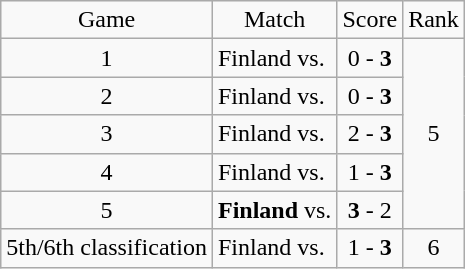<table class="wikitable">
<tr>
<td style="text-align:center;">Game</td>
<td style="text-align:center;">Match</td>
<td style="text-align:center;">Score</td>
<td style="text-align:center;">Rank</td>
</tr>
<tr>
<td style="text-align:center;">1</td>
<td>Finland vs. <strong></strong></td>
<td style="text-align:center;">0 - <strong>3</strong></td>
<td rowspan="5" style="text-align:center;">5</td>
</tr>
<tr>
<td style="text-align:center;">2</td>
<td>Finland vs. <strong></strong></td>
<td style="text-align:center;">0 - <strong>3</strong></td>
</tr>
<tr>
<td style="text-align:center;">3</td>
<td>Finland vs. <strong></strong></td>
<td style="text-align:center;">2 - <strong>3</strong></td>
</tr>
<tr>
<td style="text-align:center;">4</td>
<td>Finland vs. <strong></strong></td>
<td style="text-align:center;">1 - <strong>3</strong></td>
</tr>
<tr>
<td style="text-align:center;">5</td>
<td><strong>Finland</strong> vs. </td>
<td style="text-align:center;"><strong>3</strong> - 2</td>
</tr>
<tr>
<td style="text-align:center;">5th/6th classification</td>
<td>Finland vs. <strong></strong></td>
<td style="text-align:center;">1 - <strong>3</strong></td>
<td style="text-align:center;">6</td>
</tr>
</table>
